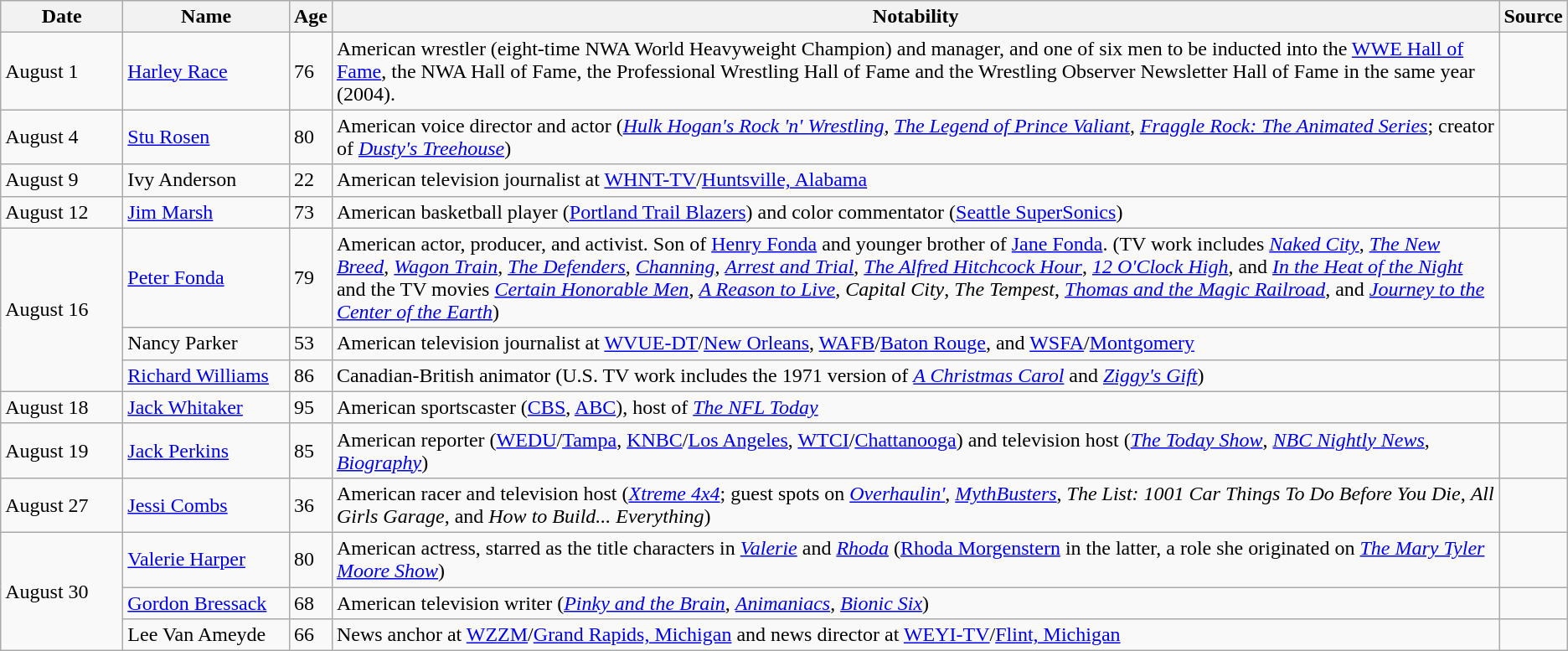<table class="wikitable sortable">
<tr>
<th width=90>Date</th>
<th width=125>Name</th>
<th>Age</th>
<th class="unsortable">Notability</th>
<th class="unsortable">Source</th>
</tr>
<tr>
<td>August 1</td>
<td><a href='#'>Harley Race</a></td>
<td>76</td>
<td>American wrestler (eight-time NWA World Heavyweight Champion) and manager, and one of six men to be inducted into the <a href='#'>WWE Hall of Fame</a>, the NWA Hall of Fame, the Professional Wrestling Hall of Fame and the Wrestling Observer Newsletter Hall of Fame in the same year (2004).</td>
<td></td>
</tr>
<tr>
<td>August 4</td>
<td><a href='#'>Stu Rosen</a></td>
<td>80</td>
<td>American voice director and actor (<em><a href='#'>Hulk Hogan's Rock 'n' Wrestling</a></em>, <em><a href='#'>The Legend of Prince Valiant</a></em>, <em><a href='#'>Fraggle Rock: The Animated Series</a></em>; creator of <em><a href='#'>Dusty's Treehouse</a></em>)</td>
<td></td>
</tr>
<tr>
<td>August 9</td>
<td>Ivy Anderson</td>
<td>22</td>
<td>American television journalist at <a href='#'>WHNT-TV</a>/<a href='#'>Huntsville, Alabama</a></td>
<td></td>
</tr>
<tr>
<td>August 12</td>
<td><a href='#'>Jim Marsh</a></td>
<td>73</td>
<td>American basketball player (<a href='#'>Portland Trail Blazers</a>) and color commentator (<a href='#'>Seattle SuperSonics</a>)</td>
<td></td>
</tr>
<tr>
<td rowspan=3>August 16</td>
<td><a href='#'>Peter Fonda</a></td>
<td>79</td>
<td>American actor, producer, and activist. Son of <a href='#'>Henry Fonda</a> and younger brother of <a href='#'>Jane Fonda</a>. (TV work includes <em><a href='#'>Naked City</a></em>, <em><a href='#'>The New Breed</a></em>, <em><a href='#'>Wagon Train</a></em>, <em><a href='#'>The Defenders</a></em>, <em><a href='#'>Channing</a></em>, <em><a href='#'>Arrest and Trial</a></em>, <em><a href='#'>The Alfred Hitchcock Hour</a></em>, <em><a href='#'>12 O'Clock High</a></em>, and <em><a href='#'>In the Heat of the Night</a></em> and the TV movies <em><a href='#'>Certain Honorable Men</a></em>, <em><a href='#'>A Reason to Live</a></em>, <em>Capital City</em>, <em>The Tempest</em>, <em><a href='#'>Thomas and the Magic Railroad</a></em>, and <em><a href='#'>Journey to the Center of the Earth</a></em>)</td>
<td></td>
</tr>
<tr>
<td>Nancy Parker</td>
<td>53</td>
<td>American television journalist at <a href='#'>WVUE-DT</a>/<a href='#'>New Orleans</a>, <a href='#'>WAFB</a>/<a href='#'>Baton Rouge</a>, and <a href='#'>WSFA</a>/<a href='#'>Montgomery</a></td>
<td></td>
</tr>
<tr>
<td><a href='#'>Richard Williams</a></td>
<td>86</td>
<td>Canadian-British animator (U.S. TV work includes the 1971 version of <em><a href='#'>A Christmas Carol</a></em> and <em><a href='#'>Ziggy's Gift</a></em>)</td>
<td></td>
</tr>
<tr>
<td>August 18</td>
<td><a href='#'>Jack Whitaker</a></td>
<td>95</td>
<td>American sportscaster (<a href='#'>CBS</a>, <a href='#'>ABC</a>), host of <em><a href='#'>The NFL Today</a></em></td>
<td></td>
</tr>
<tr>
<td>August 19</td>
<td><a href='#'>Jack Perkins</a></td>
<td>85</td>
<td>American reporter (<a href='#'>WEDU</a>/<a href='#'>Tampa</a>, <a href='#'>KNBC</a>/<a href='#'>Los Angeles</a>, <a href='#'>WTCI</a>/<a href='#'>Chattanooga</a>) and television host (<em><a href='#'>The Today Show</a></em>, <em><a href='#'>NBC Nightly News</a></em>, <em><a href='#'>Biography</a></em>)</td>
<td></td>
</tr>
<tr>
<td>August 27</td>
<td><a href='#'>Jessi Combs</a></td>
<td>36</td>
<td>American racer and television host (<em><a href='#'>Xtreme 4x4</a></em>; guest spots on <em><a href='#'>Overhaulin'</a></em>, <em><a href='#'>MythBusters</a></em>, <em>The List: 1001 Car Things To Do Before You Die</em>, <em>All Girls Garage</em>, and <em>How to Build... Everything</em>)</td>
<td></td>
</tr>
<tr>
<td rowspan=3>August 30</td>
<td><a href='#'>Valerie Harper</a></td>
<td>80</td>
<td>American actress, starred as the title characters in <em><a href='#'>Valerie</a></em> and <em><a href='#'>Rhoda</a></em> (<a href='#'>Rhoda Morgenstern</a> in the latter, a role she originated on <em><a href='#'>The Mary Tyler Moore Show</a></em>)</td>
<td></td>
</tr>
<tr>
<td><a href='#'>Gordon Bressack</a></td>
<td>68</td>
<td>American television writer (<em><a href='#'>Pinky and the Brain</a></em>, <em><a href='#'>Animaniacs</a></em>, <em><a href='#'>Bionic Six</a></em>)</td>
<td></td>
</tr>
<tr>
<td>Lee Van Ameyde</td>
<td>66</td>
<td>News anchor at <a href='#'>WZZM</a>/<a href='#'>Grand Rapids, Michigan</a> and news director at <a href='#'>WEYI-TV</a>/<a href='#'>Flint, Michigan</a></td>
<td></td>
</tr>
</table>
